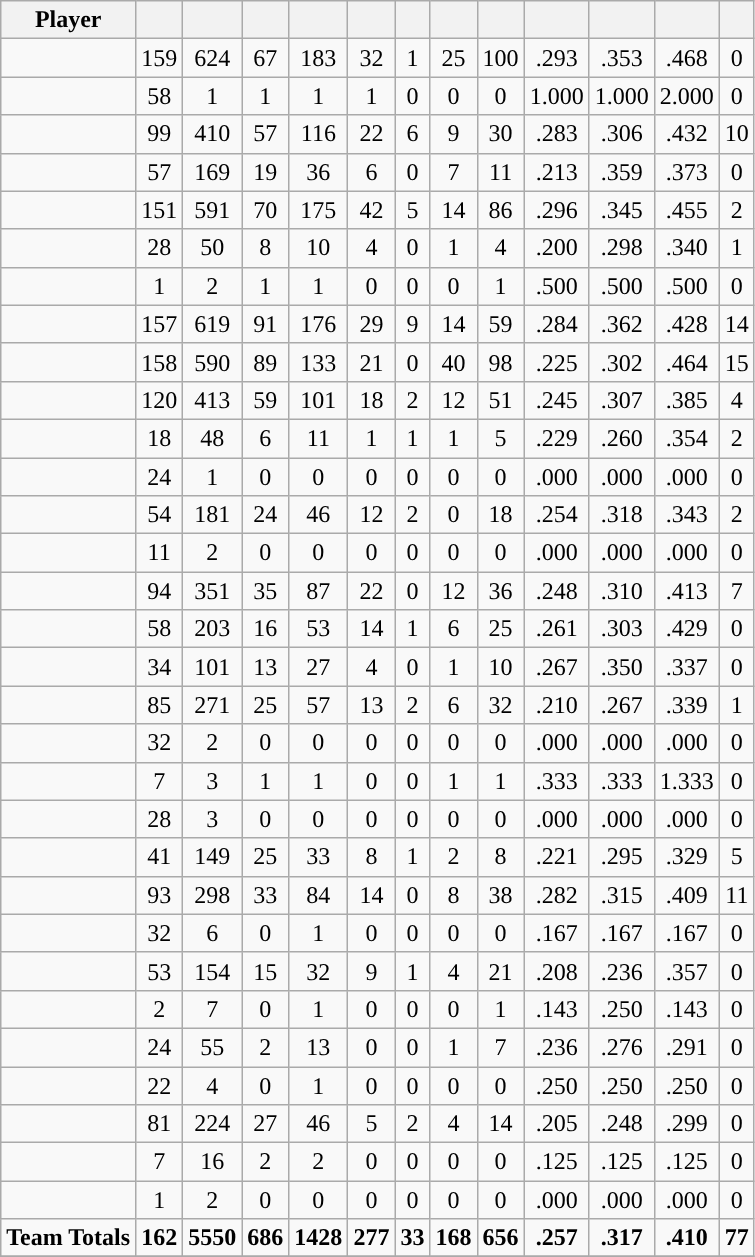<table class="wikitable sortable" style="text-align:center;">
<tr>
<th>Player</th>
<th></th>
<th></th>
<th></th>
<th></th>
<th></th>
<th></th>
<th></th>
<th></th>
<th></th>
<th></th>
<th></th>
<th></th>
</tr>
<tr>
<td align=left></td>
<td>159</td>
<td>624</td>
<td>67</td>
<td>183</td>
<td>32</td>
<td>1</td>
<td>25</td>
<td>100</td>
<td>.293</td>
<td>.353</td>
<td>.468</td>
<td>0</td>
</tr>
<tr>
<td align=left></td>
<td>58</td>
<td>1</td>
<td>1</td>
<td>1</td>
<td>1</td>
<td>0</td>
<td>0</td>
<td>0</td>
<td>1.000</td>
<td>1.000</td>
<td>2.000</td>
<td>0</td>
</tr>
<tr>
<td align=left></td>
<td>99</td>
<td>410</td>
<td>57</td>
<td>116</td>
<td>22</td>
<td>6</td>
<td>9</td>
<td>30</td>
<td>.283</td>
<td>.306</td>
<td>.432</td>
<td>10</td>
</tr>
<tr>
<td align=left></td>
<td>57</td>
<td>169</td>
<td>19</td>
<td>36</td>
<td>6</td>
<td>0</td>
<td>7</td>
<td>11</td>
<td>.213</td>
<td>.359</td>
<td>.373</td>
<td>0</td>
</tr>
<tr>
<td align=left></td>
<td>151</td>
<td>591</td>
<td>70</td>
<td>175</td>
<td>42</td>
<td>5</td>
<td>14</td>
<td>86</td>
<td>.296</td>
<td>.345</td>
<td>.455</td>
<td>2</td>
</tr>
<tr>
<td align=left></td>
<td>28</td>
<td>50</td>
<td>8</td>
<td>10</td>
<td>4</td>
<td>0</td>
<td>1</td>
<td>4</td>
<td>.200</td>
<td>.298</td>
<td>.340</td>
<td>1</td>
</tr>
<tr>
<td align=left></td>
<td>1</td>
<td>2</td>
<td>1</td>
<td>1</td>
<td>0</td>
<td>0</td>
<td>0</td>
<td>1</td>
<td>.500</td>
<td>.500</td>
<td>.500</td>
<td>0</td>
</tr>
<tr>
<td align=left></td>
<td>157</td>
<td>619</td>
<td>91</td>
<td>176</td>
<td>29</td>
<td>9</td>
<td>14</td>
<td>59</td>
<td>.284</td>
<td>.362</td>
<td>.428</td>
<td>14</td>
</tr>
<tr>
<td align=left></td>
<td>158</td>
<td>590</td>
<td>89</td>
<td>133</td>
<td>21</td>
<td>0</td>
<td>40</td>
<td>98</td>
<td>.225</td>
<td>.302</td>
<td>.464</td>
<td>15</td>
</tr>
<tr>
<td align=left></td>
<td>120</td>
<td>413</td>
<td>59</td>
<td>101</td>
<td>18</td>
<td>2</td>
<td>12</td>
<td>51</td>
<td>.245</td>
<td>.307</td>
<td>.385</td>
<td>4</td>
</tr>
<tr>
<td align=left></td>
<td>18</td>
<td>48</td>
<td>6</td>
<td>11</td>
<td>1</td>
<td>1</td>
<td>1</td>
<td>5</td>
<td>.229</td>
<td>.260</td>
<td>.354</td>
<td>2</td>
</tr>
<tr>
<td align=left></td>
<td>24</td>
<td>1</td>
<td>0</td>
<td>0</td>
<td>0</td>
<td>0</td>
<td>0</td>
<td>0</td>
<td>.000</td>
<td>.000</td>
<td>.000</td>
<td>0</td>
</tr>
<tr>
<td align=left></td>
<td>54</td>
<td>181</td>
<td>24</td>
<td>46</td>
<td>12</td>
<td>2</td>
<td>0</td>
<td>18</td>
<td>.254</td>
<td>.318</td>
<td>.343</td>
<td>2</td>
</tr>
<tr>
<td align=left></td>
<td>11</td>
<td>2</td>
<td>0</td>
<td>0</td>
<td>0</td>
<td>0</td>
<td>0</td>
<td>0</td>
<td>.000</td>
<td>.000</td>
<td>.000</td>
<td>0</td>
</tr>
<tr>
<td align=left></td>
<td>94</td>
<td>351</td>
<td>35</td>
<td>87</td>
<td>22</td>
<td>0</td>
<td>12</td>
<td>36</td>
<td>.248</td>
<td>.310</td>
<td>.413</td>
<td>7</td>
</tr>
<tr>
<td align=left></td>
<td>58</td>
<td>203</td>
<td>16</td>
<td>53</td>
<td>14</td>
<td>1</td>
<td>6</td>
<td>25</td>
<td>.261</td>
<td>.303</td>
<td>.429</td>
<td>0</td>
</tr>
<tr>
<td align=left></td>
<td>34</td>
<td>101</td>
<td>13</td>
<td>27</td>
<td>4</td>
<td>0</td>
<td>1</td>
<td>10</td>
<td>.267</td>
<td>.350</td>
<td>.337</td>
<td>0</td>
</tr>
<tr>
<td align=left></td>
<td>85</td>
<td>271</td>
<td>25</td>
<td>57</td>
<td>13</td>
<td>2</td>
<td>6</td>
<td>32</td>
<td>.210</td>
<td>.267</td>
<td>.339</td>
<td>1</td>
</tr>
<tr>
<td align=left></td>
<td>32</td>
<td>2</td>
<td>0</td>
<td>0</td>
<td>0</td>
<td>0</td>
<td>0</td>
<td>0</td>
<td>.000</td>
<td>.000</td>
<td>.000</td>
<td>0</td>
</tr>
<tr>
<td align=left></td>
<td>7</td>
<td>3</td>
<td>1</td>
<td>1</td>
<td>0</td>
<td>0</td>
<td>1</td>
<td>1</td>
<td>.333</td>
<td>.333</td>
<td>1.333</td>
<td>0</td>
</tr>
<tr>
<td align=left></td>
<td>28</td>
<td>3</td>
<td>0</td>
<td>0</td>
<td>0</td>
<td>0</td>
<td>0</td>
<td>0</td>
<td>.000</td>
<td>.000</td>
<td>.000</td>
<td>0</td>
</tr>
<tr>
<td align=left></td>
<td>41</td>
<td>149</td>
<td>25</td>
<td>33</td>
<td>8</td>
<td>1</td>
<td>2</td>
<td>8</td>
<td>.221</td>
<td>.295</td>
<td>.329</td>
<td>5</td>
</tr>
<tr>
<td align=left></td>
<td>93</td>
<td>298</td>
<td>33</td>
<td>84</td>
<td>14</td>
<td>0</td>
<td>8</td>
<td>38</td>
<td>.282</td>
<td>.315</td>
<td>.409</td>
<td>11</td>
</tr>
<tr>
<td align=left></td>
<td>32</td>
<td>6</td>
<td>0</td>
<td>1</td>
<td>0</td>
<td>0</td>
<td>0</td>
<td>0</td>
<td>.167</td>
<td>.167</td>
<td>.167</td>
<td>0</td>
</tr>
<tr>
<td align=left></td>
<td>53</td>
<td>154</td>
<td>15</td>
<td>32</td>
<td>9</td>
<td>1</td>
<td>4</td>
<td>21</td>
<td>.208</td>
<td>.236</td>
<td>.357</td>
<td>0</td>
</tr>
<tr>
<td align=left></td>
<td>2</td>
<td>7</td>
<td>0</td>
<td>1</td>
<td>0</td>
<td>0</td>
<td>0</td>
<td>1</td>
<td>.143</td>
<td>.250</td>
<td>.143</td>
<td>0</td>
</tr>
<tr>
<td align=left></td>
<td>24</td>
<td>55</td>
<td>2</td>
<td>13</td>
<td>0</td>
<td>0</td>
<td>1</td>
<td>7</td>
<td>.236</td>
<td>.276</td>
<td>.291</td>
<td>0</td>
</tr>
<tr>
<td align=left></td>
<td>22</td>
<td>4</td>
<td>0</td>
<td>1</td>
<td>0</td>
<td>0</td>
<td>0</td>
<td>0</td>
<td>.250</td>
<td>.250</td>
<td>.250</td>
<td>0</td>
</tr>
<tr>
<td align=left></td>
<td>81</td>
<td>224</td>
<td>27</td>
<td>46</td>
<td>5</td>
<td>2</td>
<td>4</td>
<td>14</td>
<td>.205</td>
<td>.248</td>
<td>.299</td>
<td>0</td>
</tr>
<tr>
<td align=left></td>
<td>7</td>
<td>16</td>
<td>2</td>
<td>2</td>
<td>0</td>
<td>0</td>
<td>0</td>
<td>0</td>
<td>.125</td>
<td>.125</td>
<td>.125</td>
<td>0</td>
</tr>
<tr>
<td align=left></td>
<td>1</td>
<td>2</td>
<td>0</td>
<td>0</td>
<td>0</td>
<td>0</td>
<td>0</td>
<td>0</td>
<td>.000</td>
<td>.000</td>
<td>.000</td>
<td>0</td>
</tr>
<tr>
<td align=left><strong>Team Totals</strong></td>
<td><strong>162</strong></td>
<td><strong>5550</strong></td>
<td><strong>686</strong></td>
<td><strong>1428</strong></td>
<td><strong>277</strong></td>
<td><strong>33</strong></td>
<td><strong>168</strong></td>
<td><strong>656</strong></td>
<td><strong>.257</strong></td>
<td><strong>.317</strong></td>
<td><strong>.410</strong></td>
<td><strong>77</strong></td>
</tr>
<tr class="sortbottom|}">
</tr>
</table>
